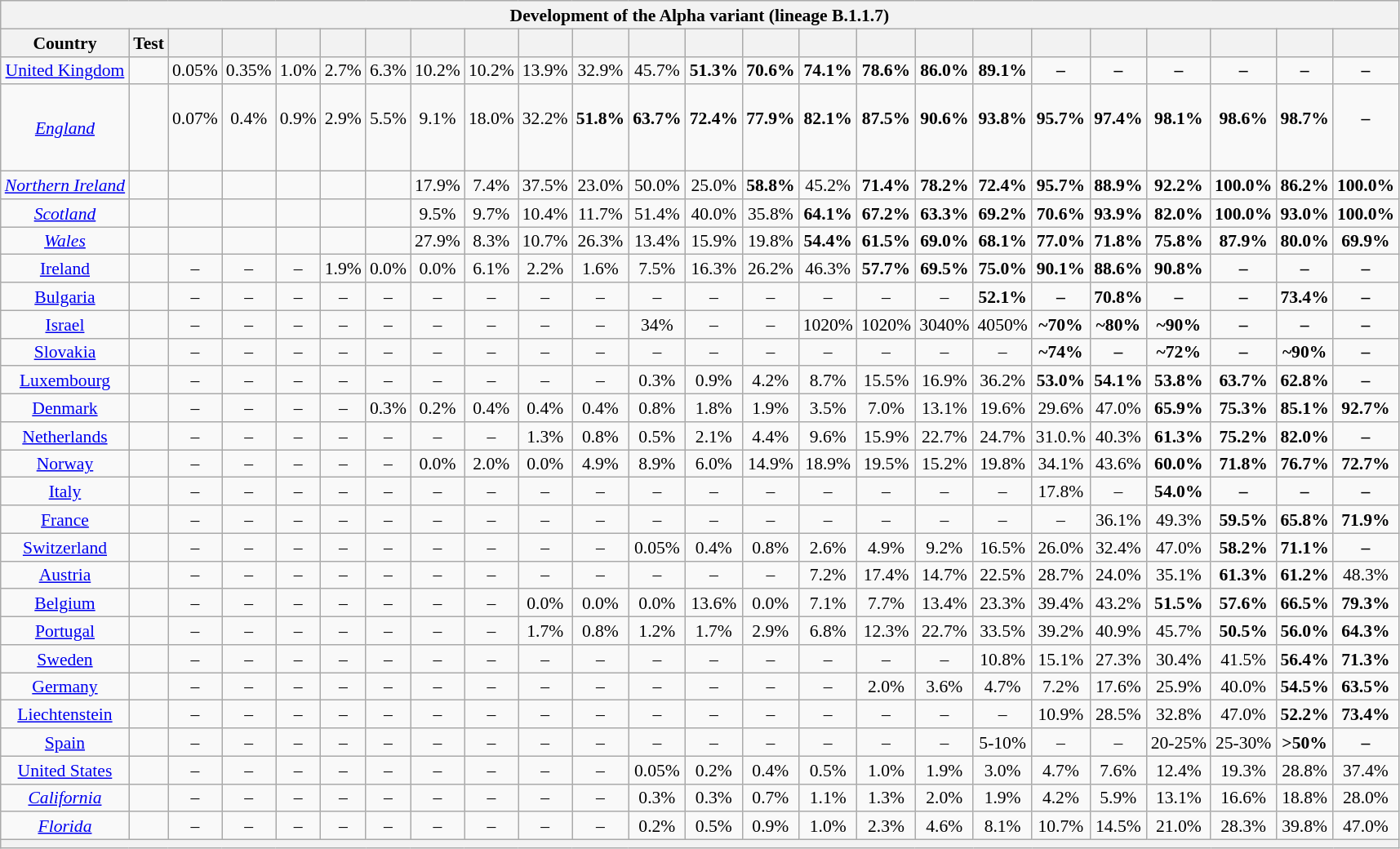<table class="wikitable mw-collapsible mw-collapsed" style="text-align:center;font-size:90%;line-height:16px;">
<tr>
<th colspan="24" style="color:black; vertical-align:top; text-align:center;" class="table-no">Development of the Alpha variant (lineage B.1.1.7)<br></th>
</tr>
<tr>
<th scope="col">Country</th>
<th scope="col">Test</th>
<th scope="col"></th>
<th scope="col"></th>
<th scope="col"></th>
<th scope="col"></th>
<th scope="col"></th>
<th scope="col"></th>
<th scope="col"></th>
<th scope="col"></th>
<th scope="col"></th>
<th scope="col"></th>
<th scope="col"></th>
<th scope="col"></th>
<th scope="col"></th>
<th scope="col"></th>
<th scope="col"></th>
<th scope="col"></th>
<th scope="col"></th>
<th scope="col"></th>
<th scope="col"></th>
<th scope="col"></th>
<th scope="col"></th>
<th scope="col"></th>
</tr>
<tr>
<td><a href='#'>United Kingdom</a></td>
<td></td>
<td data-sort-value="00.05">0.05%</td>
<td data-sort-value="00.35">0.35%</td>
<td data-sort-value="01.0">1.0%</td>
<td data-sort-value="02.7">2.7%</td>
<td data-sort-value="06.3">6.3%</td>
<td data-sort-value="10.2">10.2%</td>
<td data-sort-value="10.2">10.2%</td>
<td data-sort-value="13.9">13.9%</td>
<td data-sort-value="32.9">32.9%</td>
<td data-sort-value="45.7">45.7%</td>
<td data-sort-value="51.3"><strong>51.3%</strong></td>
<td data-sort-value="70.6"><strong>70.6%</strong></td>
<td data-sort-value="74.1"><strong>74.1%</strong></td>
<td data-sort-value="78.6"><strong>78.6%</strong></td>
<td data-sort-value="86.0"><strong>86.0%</strong></td>
<td data-sort-value="89.1"><strong>89.1%</strong></td>
<td data-sort-value="89.1"><strong>–</strong></td>
<td data-sort-value="89.1"><strong>–</strong></td>
<td data-sort-value="89.1"><strong>–</strong></td>
<td data-sort-value="89.1"><strong>–</strong></td>
<td data-sort-value="89.1"><strong>–</strong></td>
<td data-sort-value="89.1"><strong>–</strong></td>
</tr>
<tr>
<td><em><a href='#'>England</a></em></td>
<td><br><br><br><br></td>
<td data-sort-value="00.07">0.07%<br><br></td>
<td data-sort-value="00.4">0.4%<br><br></td>
<td data-sort-value="00.9">0.9%<br><br></td>
<td data-sort-value="02.9">2.9%<br><br></td>
<td data-sort-value="05.5">5.5%<br><br></td>
<td data-sort-value="09.1">9.1%<br><br></td>
<td data-sort-value="18.0">18.0%<br><br></td>
<td data-sort-value="32.2">32.2%<br><br></td>
<td data-sort-value="51.8"><strong>51.8%</strong><br><br></td>
<td data-sort-value="63.7"><strong>63.7%</strong><br><br></td>
<td data-sort-value="72.4"><strong>72.4%</strong><br><br></td>
<td data-sort-value="77.9"><strong>77.9%</strong><br><br></td>
<td data-sort-value="82.1"><strong>82.1%</strong><br><br></td>
<td data-sort-value="87.5"><strong>87.5%</strong><br><br></td>
<td data-sort-value="90.6"><strong>90.6%</strong><br><br></td>
<td data-sort-value="93.8"><strong>93.8%</strong><br><br></td>
<td data-sort-value="95.7"><strong>95.7%</strong><br><br></td>
<td data-sort-value="97.4"><strong>97.4%</strong><br><br></td>
<td data-sort-value="98.1"><strong>98.1%</strong><br><br></td>
<td data-sort-value="98.6"><strong>98.6%</strong><br><br></td>
<td data-sort-value="98.7"><strong>98.7%</strong><br><br></td>
<td data-sort-value="98.7"><strong>–</strong><br><br></td>
</tr>
<tr>
<td><em><a href='#'>Northern Ireland</a></em></td>
<td><br></td>
<td data-sort-value="00.0"></td>
<td data-sort-value="00.0"></td>
<td data-sort-value="00.0"></td>
<td data-sort-value="00.0"></td>
<td data-sort-value="00.0"></td>
<td data-sort-value="17.9">17.9%<br></td>
<td data-sort-value="07.4">7.4%<br></td>
<td data-sort-value="37.5">37.5%<br></td>
<td data-sort-value="23.0">23.0%<br></td>
<td data-sort-value="50.0">50.0%<br></td>
<td data-sort-value="25.0">25.0%<br></td>
<td data-sort-value="58.8"><strong>58.8%</strong><br></td>
<td data-sort-value="45.2">45.2%<br></td>
<td data-sort-value="71.4"><strong>71.4%<br></strong></td>
<td data-sort-value="78.2"><strong>78.2%<br></strong></td>
<td data-sort-value="72.4"><strong>72.4%<br></strong></td>
<td data-sort-value="95.7"><strong>95.7%<br></strong></td>
<td data-sort-value="88.9"><strong>88.9%<br></strong></td>
<td data-sort-value="92.2"><strong>92.2%<br></strong></td>
<td data-sort-value="100.0"><strong>100.0%<br></strong></td>
<td data-sort-value="86.2"><strong>86.2%<br></strong></td>
<td data-sort-value="100.0"><strong>100.0%<br></strong></td>
</tr>
<tr>
<td><em><a href='#'>Scotland</a></em></td>
<td><br></td>
<td data-sort-value="00.0"></td>
<td data-sort-value="00.0"></td>
<td data-sort-value="00.0"></td>
<td data-sort-value="00.0"></td>
<td data-sort-value="00.0"></td>
<td data-sort-value="09.5">9.5%<br></td>
<td data-sort-value="09.7">9.7%<br></td>
<td data-sort-value="10.4">10.4%<br></td>
<td data-sort-value="11.7">11.7%<br></td>
<td data-sort-value="51.4">51.4%<br></td>
<td data-sort-value="40.0">40.0%<br></td>
<td data-sort-value="35.8">35.8%<br></td>
<td data-sort-value="64.1"><strong>64.1%</strong><br></td>
<td data-sort-value="67.2"><strong>67.2%<br></strong></td>
<td data-sort-value="63.3"><strong>63.3%<br></strong></td>
<td data-sort-value="69.2"><strong>69.2%<br></strong></td>
<td data-sort-value="70.6"><strong>70.6%<br></strong></td>
<td data-sort-value="93.9"><strong>93.9%<br></strong></td>
<td data-sort-value="82.0"><strong>82.0%<br></strong></td>
<td data-sort-value="100.0"><strong>100.0%<br></strong></td>
<td data-sort-value="93.0"><strong>93.0%<br></strong></td>
<td data-sort-value="100.0"><strong>100.0%<br></strong></td>
</tr>
<tr>
<td><em><a href='#'>Wales</a></em></td>
<td><br></td>
<td data-sort-value="00.0"></td>
<td data-sort-value="00.0"></td>
<td data-sort-value="00.0"></td>
<td data-sort-value="00.0"></td>
<td data-sort-value="00.0"></td>
<td data-sort-value="27.9">27.9%<br></td>
<td data-sort-value="08.3">8.3%<br></td>
<td data-sort-value="10.7">10.7%<br></td>
<td data-sort-value="26.3">26.3%<br></td>
<td data-sort-value="13.4">13.4%<br></td>
<td data-sort-value="15.9">15.9%<br></td>
<td data-sort-value="19.8">19.8%<br></td>
<td data-sort-value="54.4"><strong>54.4%</strong><br></td>
<td data-sort-value="61.5"><strong>61.5%<br></strong></td>
<td data-sort-value="69.0"><strong>69.0%<br></strong></td>
<td data-sort-value="68.1"><strong>68.1%<br></strong></td>
<td data-sort-value="77.0"><strong>77.0%<br></strong></td>
<td data-sort-value="71.8"><strong>71.8%<br></strong></td>
<td data-sort-value="75.8"><strong>75.8%<br></strong></td>
<td data-sort-value="87.9"><strong>87.9%<br></strong></td>
<td data-sort-value="80.0"><strong>80.0%<br></strong></td>
<td data-sort-value="69.9"><strong>69.9%<br></strong></td>
</tr>
<tr>
<td><a href='#'>Ireland</a></td>
<td></td>
<td data-sort-value="00.0">–</td>
<td data-sort-value="00.0">–</td>
<td data-sort-value="00.0">–</td>
<td data-sort-value="01.9">1.9%<br></td>
<td data-sort-value="00.0">0.0%<br></td>
<td data-sort-value="00.0">0.0%<br></td>
<td data-sort-value="06.1">6.1%<br></td>
<td data-sort-value="02.2">2.2%<br></td>
<td data-sort-value="01.6">1.6%<br></td>
<td data-sort-value="07.5">7.5%</td>
<td data-sort-value="16.3">16.3%</td>
<td data-sort-value="26.2">26.2%</td>
<td data-sort-value="46.3">46.3%</td>
<td data-sort-value="57.7"><strong>57.7%</strong></td>
<td data-sort-value="69.5"><strong>69.5%</strong></td>
<td data-sort-value="75.0"><strong>75.0%</strong></td>
<td data-sort-value="90.1"><strong>90.1%</strong></td>
<td data-sort-value="88.6"><strong>88.6%</strong></td>
<td data-sort-value="90.8"><strong>90.8%</strong></td>
<td data-sort-value="90.8"><strong>–</strong></td>
<td data-sort-value="90.8"><strong>–</strong></td>
<td data-sort-value="90.8"><strong>–</strong></td>
</tr>
<tr>
<td><a href='#'>Bulgaria</a></td>
<td></td>
<td data-sort-value="00.0">–</td>
<td data-sort-value="00.0">–</td>
<td data-sort-value="00.0">–</td>
<td data-sort-value="00.0">–</td>
<td data-sort-value="00.0">–</td>
<td data-sort-value="00.0">–</td>
<td data-sort-value="00.0">–</td>
<td data-sort-value="00.0">–</td>
<td data-sort-value="00.0">–</td>
<td data-sort-value="00.0">–</td>
<td data-sort-value="00.0">–</td>
<td data-sort-value="00.0">–</td>
<td data-sort-value="00.0">–</td>
<td data-sort-value="00.0">–</td>
<td data-sort-value="00.0">–</td>
<td data-sort-value="52.1"><strong>52.1%</strong></td>
<td data-sort-value="52.1"><strong>–</strong></td>
<td data-sort-value="70.8"><strong>70.8%</strong></td>
<td data-sort-value="70.8"><strong>–</strong></td>
<td data-sort-value="70.8"><strong>–</strong></td>
<td data-sort-value="73.4"><strong>73.4%</strong></td>
<td data-sort-value="73.4"><strong>–</strong></td>
</tr>
<tr>
<td><a href='#'>Israel</a></td>
<td></td>
<td data-sort-value="00.0">–</td>
<td data-sort-value="00.0">–</td>
<td data-sort-value="00.0">–</td>
<td data-sort-value="00.0">–</td>
<td data-sort-value="00.0">–</td>
<td data-sort-value="00.0">–</td>
<td data-sort-value="00.0">–</td>
<td data-sort-value="00.0">–</td>
<td data-sort-value="00.0">–</td>
<td data-sort-value="03.5">34%<br></td>
<td data-sort-value="03.5">–</td>
<td data-sort-value="03.5">–</td>
<td data-sort-value="15.0">1020%<br></td>
<td data-sort-value="15.0">1020%<br></td>
<td data-sort-value="35.0">3040%<br></td>
<td data-sort-value="45.0">4050%<br></td>
<td data-sort-value="70.0"><strong>~70%</strong><br></td>
<td data-sort-value="80.0"><strong>~80%</strong><br></td>
<td data-sort-value="90.0"><strong>~90%</strong><br></td>
<td data-sort-value="90.0"><strong>–</strong></td>
<td data-sort-value="90.0"><strong>–</strong></td>
<td data-sort-value="90.0"><strong>–</strong></td>
</tr>
<tr>
<td><a href='#'>Slovakia</a></td>
<td></td>
<td data-sort-value="00.0">–</td>
<td data-sort-value="00.0">–</td>
<td data-sort-value="00.0">–</td>
<td data-sort-value="00.0">–</td>
<td data-sort-value="00.0">–</td>
<td data-sort-value="00.0">–</td>
<td data-sort-value="00.0">–</td>
<td data-sort-value="00.0">–</td>
<td data-sort-value="00.0">–</td>
<td data-sort-value="00.0">–</td>
<td data-sort-value="00.0">–</td>
<td data-sort-value="00.0">–</td>
<td data-sort-value="00.0">–</td>
<td data-sort-value="00.0">–</td>
<td data-sort-value="00.0">–</td>
<td data-sort-value="00.0">–</td>
<td data-sort-value="74.0"><strong>~74%</strong><br></td>
<td data-sort-value="74.0"><strong>–</strong></td>
<td data-sort-value="72.0"><strong>~72%</strong><br></td>
<td data-sort-value="72.0"><strong>–</strong></td>
<td data-sort-value="90.0"><strong>~90%</strong><br></td>
<td data-sort-value="90.0"><strong>–</strong></td>
</tr>
<tr>
<td><a href='#'>Luxembourg</a></td>
<td></td>
<td data-sort-value="00.0">–</td>
<td data-sort-value="00.0">–</td>
<td data-sort-value="00.0">–</td>
<td data-sort-value="00.0">–</td>
<td data-sort-value="00.0">–</td>
<td data-sort-value="00.0">–</td>
<td data-sort-value="00.0">–</td>
<td data-sort-value="00.0">–</td>
<td data-sort-value="00.0">–</td>
<td data-sort-value="00.3">0.3%</td>
<td data-sort-value="00.9">0.9%</td>
<td data-sort-value="04.2">4.2%</td>
<td data-sort-value="08.7">8.7%</td>
<td data-sort-value="15.5">15.5%</td>
<td data-sort-value="17.0">16.9%</td>
<td data-sort-value="36.2">36.2%</td>
<td data-sort-value="53.0"><strong>53.0%</strong></td>
<td data-sort-value="54.1"><strong>54.1%</strong></td>
<td data-sort-value="53.8"><strong>53.8%</strong></td>
<td data-sort-value="63.7"><strong>63.7%</strong></td>
<td data-sort-value="62.8"><strong>62.8%</strong></td>
<td data-sort-value="62.8"><strong>–</strong></td>
</tr>
<tr>
<td><a href='#'>Denmark</a></td>
<td></td>
<td data-sort-value="00.0">–</td>
<td data-sort-value="00.0">–</td>
<td data-sort-value="00.0">–</td>
<td data-sort-value="00.0">–</td>
<td data-sort-value="00.3">0.3%</td>
<td data-sort-value="00.2">0.2%</td>
<td data-sort-value="00.4">0.4%</td>
<td data-sort-value="00.4">0.4%</td>
<td data-sort-value="00.4">0.4%</td>
<td data-sort-value="00.9">0.8%</td>
<td data-sort-value="01.8">1.8%</td>
<td data-sort-value="01.9">1.9%</td>
<td data-sort-value="03.5">3.5%</td>
<td data-sort-value="07.0">7.0%</td>
<td data-sort-value="13.1">13.1%</td>
<td data-sort-value="19.6">19.6%</td>
<td data-sort-value="29.6">29.6%</td>
<td data-sort-value="47.0">47.0%</td>
<td data-sort-value="65.9"><strong>65.9%</strong></td>
<td data-sort-value="75.3"><strong>75.3%</strong></td>
<td data-sort-value="85.1"><strong>85.1%</strong></td>
<td data-sort-value="92.7"><strong>92.7%</strong></td>
</tr>
<tr>
<td><a href='#'>Netherlands</a></td>
<td></td>
<td data-sort-value="00.0">–</td>
<td data-sort-value="00.0">–</td>
<td data-sort-value="00.0">–</td>
<td data-sort-value="00.0">–</td>
<td data-sort-value="00.0">–</td>
<td data-sort-value="00.0">–</td>
<td data-sort-value="00.0">–</td>
<td data-sort-value="01.3">1.3%</td>
<td data-sort-value="00.8">0.8%</td>
<td data-sort-value="00.5">0.5%</td>
<td data-sort-value="02.1">2.1%</td>
<td data-sort-value="04.4">4.4%</td>
<td data-sort-value="09.6">9.6%</td>
<td data-sort-value="15.9">15.9%</td>
<td data-sort-value="22.7">22.7%</td>
<td data-sort-value="24.7">24.7%</td>
<td data-sort-value="31.0">31.0.%</td>
<td data-sort-value="40.3">40.3%</td>
<td data-sort-value="61.3"><strong>61.3%</strong></td>
<td data-sort-value="75.2"><strong>75.2%</strong></td>
<td data-sort-value="82.0"><strong>82.0%</strong></td>
<td data-sort-value="82.0"><strong>–</strong></td>
</tr>
<tr>
<td><a href='#'>Norway</a></td>
<td></td>
<td data-sort-value="00.0">–<br></td>
<td data-sort-value="00.0">–<br></td>
<td data-sort-value="00.0">–<br></td>
<td data-sort-value="00.0">–<br></td>
<td data-sort-value="00.0">–<br></td>
<td data-sort-value="00.0">0.0%<br></td>
<td data-sort-value="02.0">2.0%<br></td>
<td data-sort-value="00.0">0.0%<br></td>
<td data-sort-value="04.9">4.9%<br></td>
<td data-sort-value="08.9">8.9%<br></td>
<td data-sort-value="06.0">6.0%<br></td>
<td data-sort-value="14.9">14.9%<br></td>
<td data-sort-value="18.9">18.9%<br></td>
<td data-sort-value="19.5">19.5%<br></td>
<td data-sort-value="15.2">15.2%<br></td>
<td data-sort-value="19.8">19.8%<br></td>
<td data-sort-value="34.1">34.1%<br></td>
<td data-sort-value="43.6">43.6%<br></td>
<td data-sort-value="60.0"><strong>60.0%<br></strong></td>
<td data-sort-value="71.8"><strong>71.8%<br></strong></td>
<td data-sort-value="76.7"><strong>76.7%<br></strong></td>
<td data-sort-value="72.7"><strong>72.7%<br></strong></td>
</tr>
<tr>
<td><a href='#'>Italy</a></td>
<td></td>
<td data-sort-value="00.0">–</td>
<td data-sort-value="00.0">–</td>
<td data-sort-value="00.0">–</td>
<td data-sort-value="00.0">–</td>
<td data-sort-value="00.0">–</td>
<td data-sort-value="00.0">–</td>
<td data-sort-value="00.0">–</td>
<td data-sort-value="00.0">–</td>
<td data-sort-value="00.0">–</td>
<td data-sort-value="00.0">–</td>
<td data-sort-value="00.0">–</td>
<td data-sort-value="00.0">–</td>
<td data-sort-value="00.0">–</td>
<td data-sort-value="00.0">–</td>
<td data-sort-value="00.0">–</td>
<td data-sort-value="00.0">–</td>
<td data-sort-value="17.8">17.8%</td>
<td data-sort-value="17.8">–</td>
<td data-sort-value="54.0"><strong>54.0%</strong></td>
<td data-sort-value="54.0"><strong>–</strong></td>
<td data-sort-value="54.0"><strong>–</strong></td>
<td data-sort-value="54.0"><strong>–</strong></td>
</tr>
<tr>
<td><a href='#'>France</a></td>
<td></td>
<td data-sort-value="00.0">–<br></td>
<td data-sort-value="00.0">–<br></td>
<td data-sort-value="00.0">–<br></td>
<td data-sort-value="00.0">–<br></td>
<td data-sort-value="00.0">–<br></td>
<td data-sort-value="00.0">–<br></td>
<td data-sort-value="00.0">–<br></td>
<td data-sort-value="00.0">–<br></td>
<td data-sort-value="00.0">–<br></td>
<td data-sort-value="00.0">–<br></td>
<td data-sort-value="00.0">–<br></td>
<td data-sort-value="00.0">–<br></td>
<td data-sort-value="03.3">–<br></td>
<td data-sort-value="03.3">–<br></td>
<td data-sort-value="03.3">–<br></td>
<td data-sort-value="13.3">–<br></td>
<td data-sort-value="13.3">–<br></td>
<td data-sort-value="36.1">36.1%<br></td>
<td data-sort-value="49.3">49.3%<br></td>
<td data-sort-value="59.5"><strong>59.5%<br></strong></td>
<td data-sort-value="65.8"><strong>65.8%<br></strong></td>
<td data-sort-value="71.9"><strong>71.9%<br></strong></td>
</tr>
<tr>
<td><a href='#'>Switzerland</a></td>
<td></td>
<td data-sort-value="00.0">–</td>
<td data-sort-value="00.0">–</td>
<td data-sort-value="00.0">–</td>
<td data-sort-value="00.0">–</td>
<td data-sort-value="00.0">–</td>
<td data-sort-value="00.0">–</td>
<td data-sort-value="00.0">–</td>
<td data-sort-value="00.0">–</td>
<td data-sort-value="00.0">–</td>
<td data-sort-value="00.05">0.05%</td>
<td data-sort-value="00.4">0.4%</td>
<td data-sort-value="00.8">0.8%</td>
<td data-sort-value="02.6">2.6%</td>
<td data-sort-value="04.9">4.9%</td>
<td data-sort-value="09.2">9.2%</td>
<td data-sort-value="16.5">16.5%</td>
<td data-sort-value="26.0">26.0%</td>
<td data-sort-value="32.4">32.4%</td>
<td data-sort-value="47.0">47.0%</td>
<td data-sort-value="58.2"><strong>58.2%</strong></td>
<td data-sort-value="71.1"><strong>71.1%</strong></td>
<td data-sort-value="71.1"><strong>–</strong></td>
</tr>
<tr>
<td><a href='#'>Austria</a></td>
<td><br></td>
<td data-sort-value="00.0">–</td>
<td data-sort-value="00.0">–</td>
<td data-sort-value="00.0">–</td>
<td data-sort-value="00.0">–</td>
<td data-sort-value="00.0">–</td>
<td data-sort-value="00.0">–</td>
<td data-sort-value="00.0">–</td>
<td data-sort-value="00.0">–</td>
<td data-sort-value="00.0">–</td>
<td data-sort-value="00.0">–</td>
<td data-sort-value="00.0">–</td>
<td data-sort-value="00.0">–</td>
<td data-sort-value="07.2">7.2%<br></td>
<td data-sort-value="17.4">17.4%<br></td>
<td data-sort-value="14.7">14.7%<br></td>
<td data-sort-value="22.5">22.5%<br></td>
<td data-sort-value="28.7">28.7%<br></td>
<td data-sort-value="24.0">24.0%<br></td>
<td data-sort-value="35.1">35.1%<br></td>
<td data-sort-value="61.3"><strong>61.3%<br></strong></td>
<td data-sort-value="61.2"><strong>61.2%<br></strong></td>
<td data-sort-value="48.3">48.3%<br><strong></strong></td>
</tr>
<tr>
<td><a href='#'>Belgium</a></td>
<td><br></td>
<td data-sort-value="00.0">–<br></td>
<td data-sort-value="00.0">–<br></td>
<td data-sort-value="00.0">–<br></td>
<td data-sort-value="00.0">–<br></td>
<td data-sort-value="00.0">–<br></td>
<td data-sort-value="00.0">–<br></td>
<td data-sort-value="00.0">–<br></td>
<td data-sort-value="00.0">0.0%<br></td>
<td data-sort-value="00.0">0.0%<br></td>
<td data-sort-value="00.0">0.0%<br></td>
<td data-sort-value="13.6">13.6%<br></td>
<td data-sort-value="00.0">0.0%<br></td>
<td data-sort-value="07.1">7.1%<br></td>
<td data-sort-value="07.7">7.7%<br></td>
<td data-sort-value="13.4">13.4%<br></td>
<td data-sort-value="23.3">23.3%<br></td>
<td data-sort-value="39.4">39.4%<br></td>
<td data-sort-value="43.2">43.2%<br></td>
<td data-sort-value="51.5"><strong>51.5%</strong><br></td>
<td data-sort-value="57.6"><strong>57.6%</strong><br></td>
<td data-sort-value="66.5"><strong>66.5%</strong><br></td>
<td data-sort-value="79.3"><strong>79.3%<br></strong></td>
</tr>
<tr>
<td><a href='#'>Portugal</a></td>
<td></td>
<td data-sort-value="00.0">–</td>
<td data-sort-value="00.0">–</td>
<td data-sort-value="00.0">–</td>
<td data-sort-value="00.0">–</td>
<td data-sort-value="00.0">–</td>
<td data-sort-value="00.0">–</td>
<td data-sort-value="00.0">–</td>
<td data-sort-value="01.7">1.7%</td>
<td data-sort-value="00.8">0.8%</td>
<td data-sort-value="01.2">1.2%</td>
<td data-sort-value="01.7">1.7%</td>
<td data-sort-value="02.9">2.9%</td>
<td data-sort-value="06.8">6.8%</td>
<td data-sort-value="12.3">12.3%</td>
<td data-sort-value="22.7">22.7%</td>
<td data-sort-value="33.5">33.5%</td>
<td data-sort-value="39.2">39.2%</td>
<td data-sort-value="40.9">40.9%</td>
<td data-sort-value="45.7">45.7%</td>
<td data-sort-value="50.5"><strong>50.5%</strong></td>
<td data-sort-value="56.0"><strong>56.0%</strong></td>
<td data-sort-value="64.3"><strong>64.3%</strong></td>
</tr>
<tr>
<td><a href='#'>Sweden</a></td>
<td></td>
<td data-sort-value="00.0">–</td>
<td data-sort-value="00.0">–</td>
<td data-sort-value="00.0">–</td>
<td data-sort-value="00.0">–</td>
<td data-sort-value="00.0">–</td>
<td data-sort-value="00.0">–</td>
<td data-sort-value="00.0">–</td>
<td data-sort-value="00.0">–</td>
<td data-sort-value="00.0">–</td>
<td data-sort-value="00.0">–</td>
<td data-sort-value="00.0">–</td>
<td data-sort-value="00.0">–</td>
<td data-sort-value="00.0">–</td>
<td data-sort-value="00.0">–</td>
<td data-sort-value="00.0">–</td>
<td data-sort-value="10.8">10.8%<br></td>
<td data-sort-value="15.1">15.1%<br></td>
<td data-sort-value="27.3">27.3%<br></td>
<td data-sort-value="30.4">30.4%<br></td>
<td data-sort-value="41.5">41.5%<br></td>
<td data-sort-value="56.4"><strong>56.4%</strong><br></td>
<td data-sort-value="71.3"><strong>71.3%</strong><br></td>
</tr>
<tr>
<td><a href='#'>Germany</a></td>
<td><br></td>
<td data-sort-value="00.0">–<br></td>
<td data-sort-value="00.0">–<br></td>
<td data-sort-value="00.0">–<br></td>
<td data-sort-value="00.0">–<br></td>
<td data-sort-value="00.0">–<br></td>
<td data-sort-value="00.0">–<br></td>
<td data-sort-value="00.0">–<br></td>
<td data-sort-value="00.0">–<br></td>
<td data-sort-value="00.0">–<br></td>
<td data-sort-value="00.0">–<br></td>
<td data-sort-value="00.0">–<br></td>
<td data-sort-value="00.0">–<br></td>
<td data-sort-value="02.7">–<br></td>
<td data-sort-value="02.0">2.0%<br></td>
<td data-sort-value="03.6">3.6%<br></td>
<td data-sort-value="04.7">4.7%<br></td>
<td data-sort-value="07.2">7.2%<br></td>
<td data-sort-value="17.6">17.6%<br></td>
<td data-sort-value="25.9">25.9%<br></td>
<td data-sort-value="40.0">40.0%<br></td>
<td data-sort-value="54.5"><strong>54.5%</strong><br></td>
<td data-sort-value="63.5"><strong>63.5%<br></strong></td>
</tr>
<tr>
<td><a href='#'>Liechtenstein</a></td>
<td></td>
<td data-sort-value="00.0">–</td>
<td data-sort-value="00.0">–</td>
<td data-sort-value="00.0">–</td>
<td data-sort-value="00.0">–</td>
<td data-sort-value="00.0">–</td>
<td data-sort-value="00.0">–</td>
<td data-sort-value="00.0">–</td>
<td data-sort-value="00.0">–</td>
<td data-sort-value="00.0">–</td>
<td data-sort-value="00.0">–</td>
<td data-sort-value="00.0">–</td>
<td data-sort-value="00.0">–</td>
<td data-sort-value="00.0">–</td>
<td data-sort-value="00.0">–</td>
<td data-sort-value="00.0">–</td>
<td data-sort-value="00.0">–</td>
<td data-sort-value="10.9">10.9%</td>
<td data-sort-value="28.5">28.5%</td>
<td data-sort-value="32.8">32.8%</td>
<td data-sort-value="47.0">47.0%</td>
<td data-sort-value="52.2"><strong>52.2%</strong></td>
<td data-sort-value="73.4"><strong>73.4%</strong></td>
</tr>
<tr>
<td><a href='#'>Spain</a></td>
<td></td>
<td data-sort-value="00.0">–</td>
<td data-sort-value="00.0">–</td>
<td data-sort-value="00.0">–</td>
<td data-sort-value="00.0">–</td>
<td data-sort-value="00.0">–</td>
<td data-sort-value="00.0">–</td>
<td data-sort-value="00.0">–</td>
<td data-sort-value="00.0">–</td>
<td data-sort-value="00.0">–</td>
<td data-sort-value="00.0">–</td>
<td data-sort-value="00.0">–</td>
<td data-sort-value="00.0">–</td>
<td data-sort-value="00.0">–</td>
<td data-sort-value="00.0">–</td>
<td data-sort-value="00.0">–</td>
<td data-sort-value="07.5">5-10%<br></td>
<td data-sort-value="07.5">–</td>
<td data-sort-value="07.5">–</td>
<td data-sort-value="22.5">20-25%<br></td>
<td data-sort-value="27.5">25-30%<br></td>
<td data-sort-value="50.0"><strong>>50%<br></strong></td>
<td data-sort-value="50.0"><strong>–</strong></td>
</tr>
<tr>
<td><a href='#'>United States</a></td>
<td></td>
<td data-sort-value="00.0">–</td>
<td data-sort-value="00.0">–</td>
<td data-sort-value="00.0">–</td>
<td data-sort-value="00.0">–</td>
<td data-sort-value="00.0">–</td>
<td data-sort-value="00.0">–</td>
<td data-sort-value="00.0">–</td>
<td data-sort-value="00.0">–</td>
<td data-sort-value="00.0">–</td>
<td data-sort-value="00.05">0.05%</td>
<td data-sort-value="00.19">0.2%</td>
<td data-sort-value="00.38">0.4%</td>
<td data-sort-value="00.53">0.5%</td>
<td data-sort-value="00.97">1.0%</td>
<td data-sort-value="01.88">1.9%</td>
<td data-sort-value="02.99">3.0%</td>
<td data-sort-value="04.746">4.7%</td>
<td data-sort-value="07.647">7.6%</td>
<td data-sort-value="12.38">12.4%</td>
<td data-sort-value="19.34">19.3% </td>
<td data-sort-value="28.80">28.8%</td>
<td data-sort-value="37.38">37.4%</td>
</tr>
<tr>
<td><em><a href='#'>California</a></em></td>
<td></td>
<td data-sort-value="00.0">–</td>
<td data-sort-value="00.0">–</td>
<td data-sort-value="00.0">–</td>
<td data-sort-value="00.0">–</td>
<td data-sort-value="00.0">–</td>
<td data-sort-value="00.0">–</td>
<td data-sort-value="00.0">–</td>
<td data-sort-value="00.0">–</td>
<td data-sort-value="00.0">–</td>
<td data-sort-value="00.28">0.3%</td>
<td data-sort-value="00.34">0.3%</td>
<td data-sort-value="00.70">0.7%</td>
<td data-sort-value="01.12">1.1%</td>
<td data-sort-value="01.28">1.3%</td>
<td data-sort-value="02.03">2.0%</td>
<td data-sort-value="01.87">1.9%</td>
<td data-sort-value="04.21">4.2%</td>
<td data-sort-value="05.93">5.9%</td>
<td data-sort-value="13.12">13.1%</td>
<td data-sort-value="16.55">16.6%</td>
<td data-sort-value="18.82">18.8%</td>
<td data-sort-value="28.01">28.0%</td>
</tr>
<tr>
<td><em><a href='#'>Florida</a></em></td>
<td></td>
<td data-sort-value="00.0">–</td>
<td data-sort-value="00.0">–</td>
<td data-sort-value="00.0">–</td>
<td data-sort-value="00.0">–</td>
<td data-sort-value="00.0">–</td>
<td data-sort-value="00.0">–</td>
<td data-sort-value="00.0">–</td>
<td data-sort-value="00.0">–</td>
<td data-sort-value="00.0">–</td>
<td data-sort-value="00.24">0.2%</td>
<td data-sort-value="00.47">0.5%</td>
<td data-sort-value="00.87">0.9%</td>
<td data-sort-value="00.97">1.0%</td>
<td data-sort-value="02.27">2.3%</td>
<td data-sort-value="04.56">4.6%</td>
<td data-sort-value="08.14">8.1%</td>
<td data-sort-value="10.74">10.7%</td>
<td data-sort-value="14.47">14.5%</td>
<td data-sort-value="21.00">21.0%</td>
<td data-sort-value="28.26">28.3%</td>
<td data-sort-value="39.83">39.8%</td>
<td data-sort-value="47.02">47.0%</td>
</tr>
<tr>
<th colspan="24" text-align="left"></th>
</tr>
</table>
